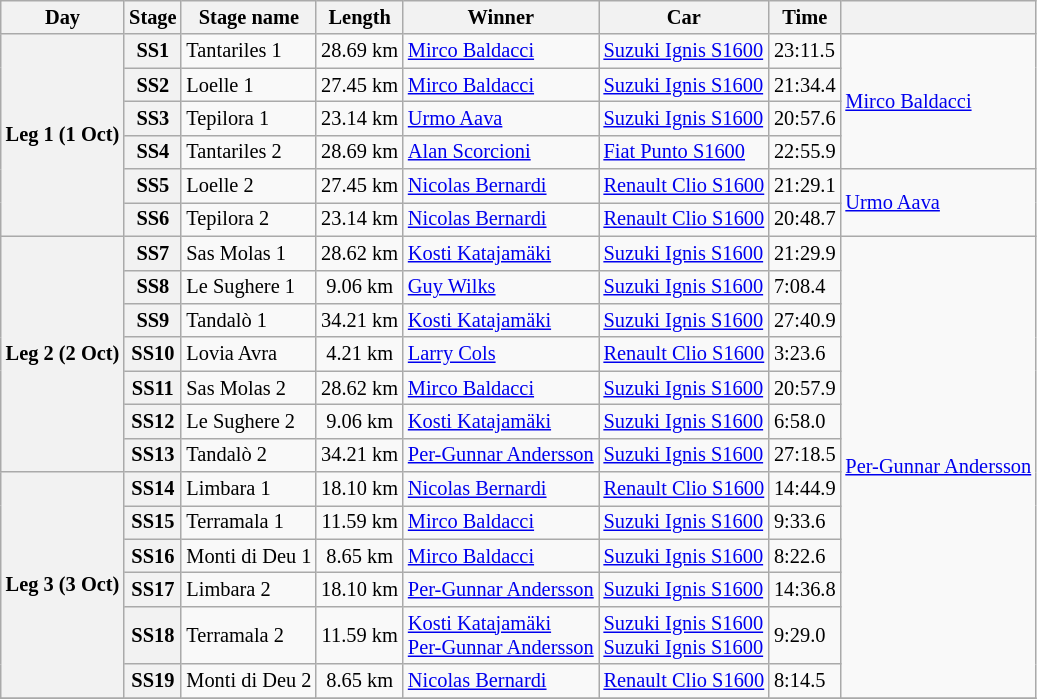<table class="wikitable" style="font-size: 85%;">
<tr>
<th>Day</th>
<th>Stage</th>
<th>Stage name</th>
<th>Length</th>
<th>Winner</th>
<th>Car</th>
<th>Time</th>
<th></th>
</tr>
<tr>
<th rowspan="6">Leg 1 (1 Oct)</th>
<th>SS1</th>
<td>Tantariles 1</td>
<td align="center">28.69 km</td>
<td> <a href='#'>Mirco Baldacci</a></td>
<td><a href='#'>Suzuki Ignis S1600</a></td>
<td>23:11.5</td>
<td rowspan="4"> <a href='#'>Mirco Baldacci</a></td>
</tr>
<tr>
<th>SS2</th>
<td>Loelle 1</td>
<td align="center">27.45 km</td>
<td> <a href='#'>Mirco Baldacci</a></td>
<td><a href='#'>Suzuki Ignis S1600</a></td>
<td>21:34.4</td>
</tr>
<tr>
<th>SS3</th>
<td>Tepilora 1</td>
<td align="center">23.14 km</td>
<td> <a href='#'>Urmo Aava</a></td>
<td><a href='#'>Suzuki Ignis S1600</a></td>
<td>20:57.6</td>
</tr>
<tr>
<th>SS4</th>
<td>Tantariles 2</td>
<td align="center">28.69 km</td>
<td> <a href='#'>Alan Scorcioni</a></td>
<td><a href='#'>Fiat Punto S1600</a></td>
<td>22:55.9</td>
</tr>
<tr>
<th>SS5</th>
<td>Loelle 2</td>
<td align="center">27.45 km</td>
<td> <a href='#'>Nicolas Bernardi</a></td>
<td><a href='#'>Renault Clio S1600</a></td>
<td>21:29.1</td>
<td rowspan="2"> <a href='#'>Urmo Aava</a></td>
</tr>
<tr>
<th>SS6</th>
<td>Tepilora 2</td>
<td align="center">23.14 km</td>
<td> <a href='#'>Nicolas Bernardi</a></td>
<td><a href='#'>Renault Clio S1600</a></td>
<td>20:48.7</td>
</tr>
<tr>
<th rowspan="7">Leg 2 (2 Oct)</th>
<th>SS7</th>
<td>Sas Molas 1</td>
<td align="center">28.62 km</td>
<td> <a href='#'>Kosti Katajamäki</a></td>
<td><a href='#'>Suzuki Ignis S1600</a></td>
<td>21:29.9</td>
<td rowspan="13"> <a href='#'>Per-Gunnar Andersson</a></td>
</tr>
<tr>
<th>SS8</th>
<td>Le Sughere 1</td>
<td align="center">9.06 km</td>
<td> <a href='#'>Guy Wilks</a></td>
<td><a href='#'>Suzuki Ignis S1600</a></td>
<td>7:08.4</td>
</tr>
<tr>
<th>SS9</th>
<td>Tandalò 1</td>
<td align="center">34.21 km</td>
<td> <a href='#'>Kosti Katajamäki</a></td>
<td><a href='#'>Suzuki Ignis S1600</a></td>
<td>27:40.9</td>
</tr>
<tr>
<th>SS10</th>
<td>Lovia Avra</td>
<td align="center">4.21 km</td>
<td> <a href='#'>Larry Cols</a></td>
<td><a href='#'>Renault Clio S1600</a></td>
<td>3:23.6</td>
</tr>
<tr>
<th>SS11</th>
<td>Sas Molas 2</td>
<td align="center">28.62 km</td>
<td> <a href='#'>Mirco Baldacci</a></td>
<td><a href='#'>Suzuki Ignis S1600</a></td>
<td>20:57.9</td>
</tr>
<tr>
<th>SS12</th>
<td>Le Sughere 2</td>
<td align="center">9.06 km</td>
<td> <a href='#'>Kosti Katajamäki</a></td>
<td><a href='#'>Suzuki Ignis S1600</a></td>
<td>6:58.0</td>
</tr>
<tr>
<th>SS13</th>
<td>Tandalò 2</td>
<td align="center">34.21 km</td>
<td> <a href='#'>Per-Gunnar Andersson</a></td>
<td><a href='#'>Suzuki Ignis S1600</a></td>
<td>27:18.5</td>
</tr>
<tr>
<th rowspan="6">Leg 3 (3 Oct)</th>
<th>SS14</th>
<td>Limbara 1</td>
<td align="center">18.10 km</td>
<td> <a href='#'>Nicolas Bernardi</a></td>
<td><a href='#'>Renault Clio S1600</a></td>
<td>14:44.9</td>
</tr>
<tr>
<th>SS15</th>
<td>Terramala 1</td>
<td align="center">11.59 km</td>
<td> <a href='#'>Mirco Baldacci</a></td>
<td><a href='#'>Suzuki Ignis S1600</a></td>
<td>9:33.6</td>
</tr>
<tr>
<th>SS16</th>
<td>Monti di Deu 1</td>
<td align="center">8.65 km</td>
<td> <a href='#'>Mirco Baldacci</a></td>
<td><a href='#'>Suzuki Ignis S1600</a></td>
<td>8:22.6</td>
</tr>
<tr>
<th>SS17</th>
<td>Limbara 2</td>
<td align="center">18.10 km</td>
<td> <a href='#'>Per-Gunnar Andersson</a></td>
<td><a href='#'>Suzuki Ignis S1600</a></td>
<td>14:36.8</td>
</tr>
<tr>
<th>SS18</th>
<td>Terramala 2</td>
<td align="center">11.59 km</td>
<td> <a href='#'>Kosti Katajamäki</a><br> <a href='#'>Per-Gunnar Andersson</a></td>
<td><a href='#'>Suzuki Ignis S1600</a><br><a href='#'>Suzuki Ignis S1600</a></td>
<td>9:29.0</td>
</tr>
<tr>
<th>SS19</th>
<td>Monti di Deu 2</td>
<td align="center">8.65 km</td>
<td> <a href='#'>Nicolas Bernardi</a></td>
<td><a href='#'>Renault Clio S1600</a></td>
<td>8:14.5</td>
</tr>
<tr>
</tr>
</table>
